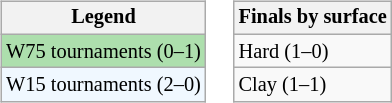<table>
<tr valign=top>
<td><br><table class="wikitable" style="font-size:85%">
<tr>
<th>Legend</th>
</tr>
<tr style="background:#addfad;">
<td>W75 tournaments (0–1)</td>
</tr>
<tr style="background:#f0f8ff;">
<td>W15 tournaments (2–0)</td>
</tr>
</table>
</td>
<td><br><table class="wikitable" style="font-size:85%">
<tr>
<th>Finals by surface</th>
</tr>
<tr>
<td>Hard (1–0)</td>
</tr>
<tr>
<td>Clay (1–1)</td>
</tr>
</table>
</td>
</tr>
</table>
